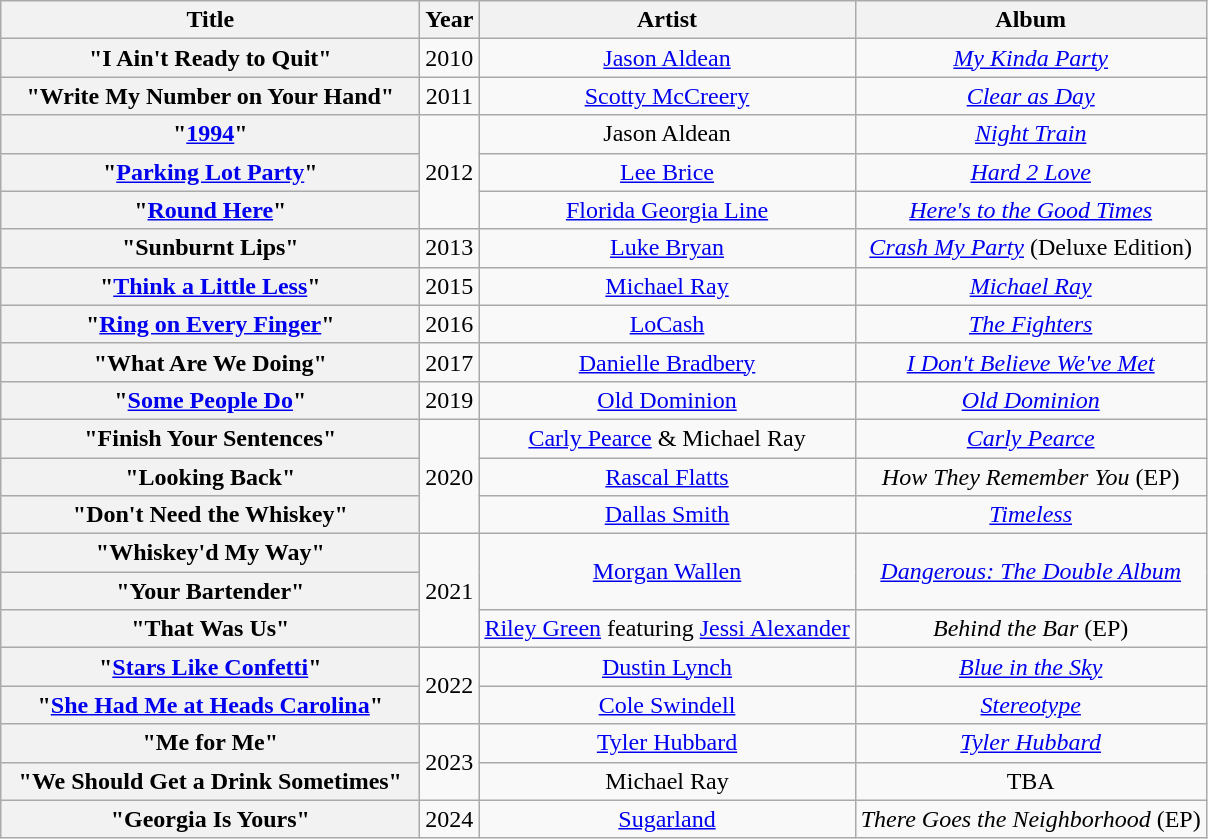<table class="wikitable plainrowheaders" style="text-align:center;">
<tr>
<th scope="col" style="width:17em;">Title</th>
<th scope="col">Year</th>
<th scope="col">Artist</th>
<th scope="col">Album</th>
</tr>
<tr>
<th scope="row">"I Ain't Ready to Quit"</th>
<td>2010</td>
<td><a href='#'>Jason Aldean</a></td>
<td><em><a href='#'>My Kinda Party</a></em></td>
</tr>
<tr>
<th scope="row">"Write My Number on Your Hand"</th>
<td>2011</td>
<td><a href='#'>Scotty McCreery</a></td>
<td><em><a href='#'>Clear as Day</a></em></td>
</tr>
<tr>
<th scope="row">"<a href='#'>1994</a>"</th>
<td rowspan="3">2012</td>
<td>Jason Aldean</td>
<td><a href='#'><em>Night Train</em></a></td>
</tr>
<tr>
<th scope="row">"<a href='#'>Parking Lot Party</a>"</th>
<td><a href='#'>Lee Brice</a></td>
<td><a href='#'><em>Hard 2 Love</em></a></td>
</tr>
<tr>
<th scope="row">"<a href='#'>Round Here</a>"</th>
<td><a href='#'>Florida Georgia Line</a></td>
<td><em><a href='#'>Here's to the Good Times</a></em></td>
</tr>
<tr>
<th scope="row">"Sunburnt Lips"</th>
<td>2013</td>
<td><a href='#'>Luke Bryan</a></td>
<td><em><a href='#'>Crash My Party</a></em> (Deluxe Edition)</td>
</tr>
<tr>
<th scope="row">"<a href='#'>Think a Little Less</a>"</th>
<td>2015</td>
<td><a href='#'>Michael Ray</a></td>
<td><a href='#'><em>Michael Ray</em></a></td>
</tr>
<tr>
<th scope="row">"<a href='#'>Ring on Every Finger</a>"</th>
<td>2016</td>
<td><a href='#'>LoCash</a></td>
<td><a href='#'><em>The Fighters</em></a></td>
</tr>
<tr>
<th scope="row">"What Are We Doing"</th>
<td>2017</td>
<td><a href='#'>Danielle Bradbery</a></td>
<td><em><a href='#'>I Don't Believe We've Met</a></em></td>
</tr>
<tr>
<th scope="row">"<a href='#'>Some People Do</a>"</th>
<td>2019</td>
<td><a href='#'>Old Dominion</a></td>
<td><a href='#'><em>Old Dominion</em></a></td>
</tr>
<tr>
<th scope="row">"Finish Your Sentences"</th>
<td rowspan="3">2020</td>
<td><a href='#'>Carly Pearce</a> & Michael Ray</td>
<td><a href='#'><em>Carly Pearce</em></a></td>
</tr>
<tr>
<th scope="row">"Looking Back"</th>
<td><a href='#'>Rascal Flatts</a></td>
<td><em>How They Remember You</em> (EP)</td>
</tr>
<tr>
<th scope="row">"Don't Need the Whiskey"</th>
<td><a href='#'>Dallas Smith</a></td>
<td><a href='#'><em>Timeless</em></a></td>
</tr>
<tr>
<th scope="row">"Whiskey'd My Way"</th>
<td rowspan="3">2021</td>
<td rowspan="2"><a href='#'>Morgan Wallen</a></td>
<td rowspan="2"><em><a href='#'>Dangerous: The Double Album</a></em></td>
</tr>
<tr>
<th scope="row">"Your Bartender"</th>
</tr>
<tr>
<th scope="row">"That Was Us"</th>
<td><a href='#'>Riley Green</a> featuring <a href='#'>Jessi Alexander</a></td>
<td><em>Behind the Bar</em> (EP)</td>
</tr>
<tr>
<th scope="row">"<a href='#'>Stars Like Confetti</a>"</th>
<td rowspan="2">2022</td>
<td><a href='#'>Dustin Lynch</a></td>
<td><em><a href='#'>Blue in the Sky</a></em></td>
</tr>
<tr>
<th scope="row">"<a href='#'>She Had Me at Heads Carolina</a>"</th>
<td><a href='#'>Cole Swindell</a></td>
<td><a href='#'><em>Stereotype</em></a></td>
</tr>
<tr>
<th scope="row">"Me for Me"</th>
<td rowspan="2">2023</td>
<td><a href='#'>Tyler Hubbard</a></td>
<td><a href='#'><em>Tyler Hubbard</em></a></td>
</tr>
<tr>
<th scope="row">"We Should Get a Drink Sometimes"</th>
<td>Michael Ray</td>
<td>TBA</td>
</tr>
<tr>
<th scope="row">"Georgia Is Yours"</th>
<td>2024</td>
<td><a href='#'>Sugarland</a></td>
<td><em>There Goes the Neighborhood</em> (EP)</td>
</tr>
</table>
